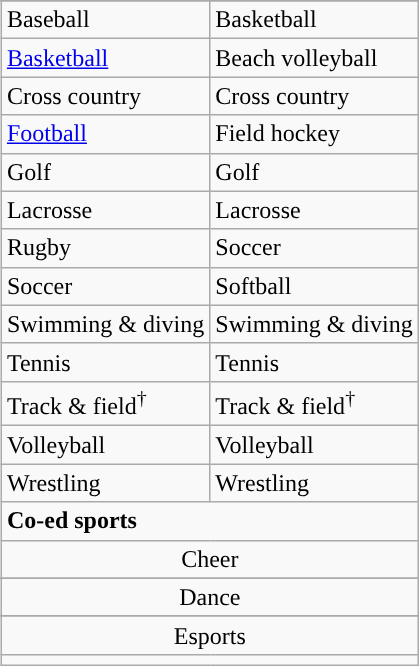<table class="wikitable" style="float:right; clear:right; margin:0 0 1em 1em;">
<tr>
</tr>
<tr>
<td>Baseball</td>
<td>Basketball</td>
</tr>
<tr>
<td><a href='#'>Basketball</a></td>
<td>Beach volleyball</td>
</tr>
<tr>
<td>Cross country</td>
<td>Cross country</td>
</tr>
<tr>
<td><a href='#'>Football</a></td>
<td>Field hockey</td>
</tr>
<tr>
<td>Golf</td>
<td>Golf</td>
</tr>
<tr>
<td>Lacrosse</td>
<td>Lacrosse</td>
</tr>
<tr>
<td>Rugby</td>
<td>Soccer</td>
</tr>
<tr>
<td>Soccer</td>
<td>Softball</td>
</tr>
<tr>
<td>Swimming & diving</td>
<td>Swimming & diving</td>
</tr>
<tr>
<td>Tennis</td>
<td>Tennis</td>
</tr>
<tr>
<td>Track & field<sup>†</sup></td>
<td>Track & field<sup>†</sup></td>
</tr>
<tr>
<td>Volleyball</td>
<td>Volleyball</td>
</tr>
<tr>
<td>Wrestling</td>
<td>Wrestling</td>
</tr>
<tr>
<td colspan="2"><strong>Co-ed sports</strong></td>
</tr>
<tr style="text-align:center">
<td colspan="2">Cheer</td>
</tr>
<tr>
</tr>
<tr style="text-align:center">
<td colspan="2">Dance</td>
</tr>
<tr>
</tr>
<tr style="text-align:center">
<td colspan="2">Esports</td>
</tr>
<tr>
<td colspan="2"></td>
</tr>
</table>
